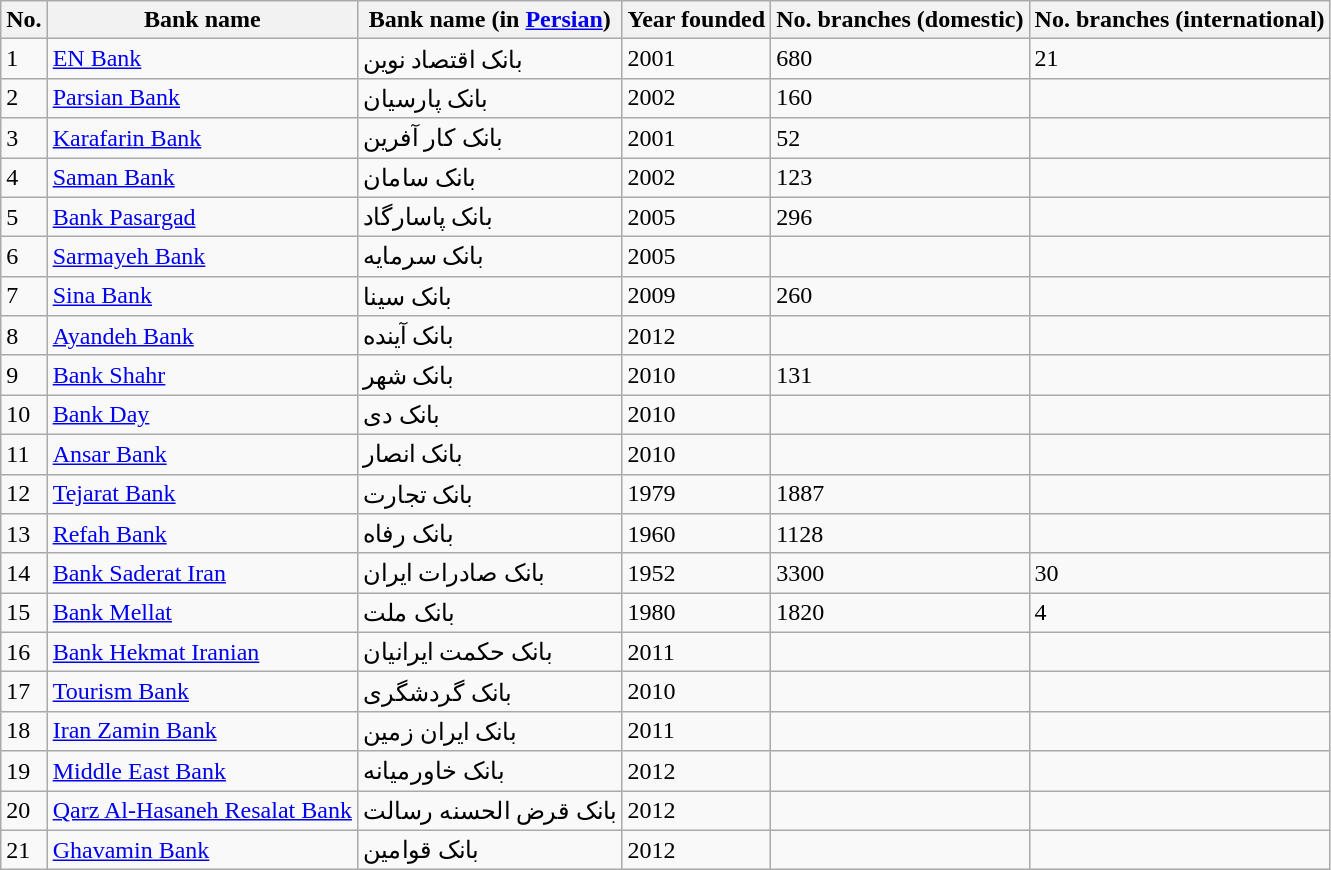<table class="wikitable sortable">
<tr style="vertical-align:middle;">
<th>No.</th>
<th>Bank name</th>
<th>Bank name (in <a href='#'>Persian</a>)</th>
<th>Year founded</th>
<th>No. branches (domestic)</th>
<th>No. branches (international)</th>
</tr>
<tr>
<td>1</td>
<td><a href='#'>EN Bank</a></td>
<td>بانک اقتصاد نوین</td>
<td>2001</td>
<td>680</td>
<td>21</td>
</tr>
<tr>
<td>2</td>
<td><a href='#'>Parsian Bank</a></td>
<td>بانک پارسیان</td>
<td>2002</td>
<td>160</td>
<td></td>
</tr>
<tr>
<td>3</td>
<td><a href='#'>Karafarin Bank</a></td>
<td>بانک کار آفرین</td>
<td>2001</td>
<td>52</td>
<td></td>
</tr>
<tr>
<td>4</td>
<td><a href='#'>Saman Bank</a></td>
<td>بانک سامان</td>
<td>2002</td>
<td>123</td>
<td></td>
</tr>
<tr>
<td>5</td>
<td><a href='#'>Bank Pasargad</a></td>
<td>بانک پاسارگاد</td>
<td>2005</td>
<td>296</td>
<td></td>
</tr>
<tr>
<td>6</td>
<td><a href='#'>Sarmayeh Bank</a></td>
<td>بانک سرمایه</td>
<td>2005</td>
<td></td>
<td></td>
</tr>
<tr>
<td>7</td>
<td><a href='#'>Sina Bank</a></td>
<td>بانک سینا</td>
<td>2009</td>
<td>260</td>
<td></td>
</tr>
<tr>
<td>8</td>
<td><a href='#'>Ayandeh Bank</a></td>
<td>بانک آینده</td>
<td>2012</td>
<td></td>
<td></td>
</tr>
<tr>
<td>9</td>
<td><a href='#'>Bank Shahr</a></td>
<td>بانک شهر</td>
<td>2010</td>
<td>131</td>
<td></td>
</tr>
<tr>
<td>10</td>
<td><a href='#'>Bank Day</a></td>
<td>بانک دی</td>
<td>2010</td>
<td></td>
<td></td>
</tr>
<tr>
<td>11</td>
<td><a href='#'>Ansar Bank</a></td>
<td>بانک انصار</td>
<td>2010</td>
<td></td>
<td></td>
</tr>
<tr>
<td>12</td>
<td><a href='#'>Tejarat Bank</a></td>
<td>بانک تجارت</td>
<td>1979</td>
<td>1887</td>
<td></td>
</tr>
<tr>
<td>13</td>
<td><a href='#'>Refah Bank</a></td>
<td>بانک رفاه</td>
<td>1960</td>
<td>1128</td>
<td></td>
</tr>
<tr>
<td>14</td>
<td><a href='#'>Bank Saderat Iran</a></td>
<td>بانک صادرات ايران</td>
<td>1952</td>
<td>3300</td>
<td>30</td>
</tr>
<tr>
<td>15</td>
<td><a href='#'>Bank Mellat</a></td>
<td>بانک ملت</td>
<td>1980</td>
<td>1820</td>
<td>4</td>
</tr>
<tr>
<td>16</td>
<td><a href='#'>Bank Hekmat Iranian</a></td>
<td>بانک حکمت ایرانیان</td>
<td>2011</td>
<td></td>
<td></td>
</tr>
<tr>
<td>17</td>
<td><a href='#'>Tourism Bank</a></td>
<td>بانک گردشگری</td>
<td>2010</td>
<td></td>
<td></td>
</tr>
<tr>
<td>18</td>
<td><a href='#'>Iran Zamin Bank</a></td>
<td>بانک ایران زمین</td>
<td>2011</td>
<td></td>
<td></td>
</tr>
<tr>
<td>19</td>
<td><a href='#'>Middle East Bank</a></td>
<td>بانک خاورمیانه</td>
<td>2012</td>
<td></td>
<td></td>
</tr>
<tr>
<td>20</td>
<td><a href='#'>Qarz Al-Hasaneh Resalat Bank</a></td>
<td>بانک قرض الحسنه رسالت</td>
<td>2012</td>
<td></td>
<td></td>
</tr>
<tr>
<td>21</td>
<td><a href='#'>Ghavamin Bank</a></td>
<td>بانک قوامین</td>
<td>2012</td>
<td></td>
<td></td>
</tr>
</table>
